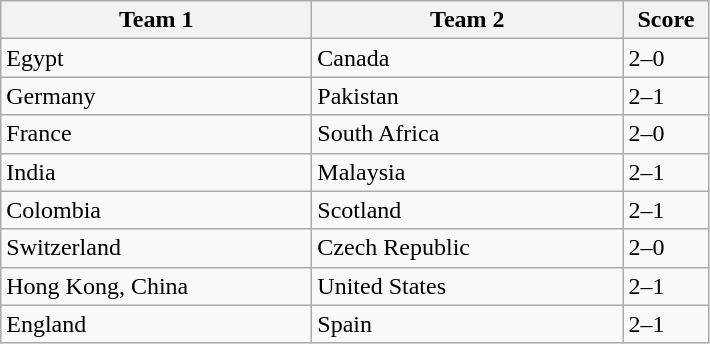<table class="wikitable" style="font-size: 100%">
<tr>
<th width=200>Team 1</th>
<th width=200>Team 2</th>
<th width=50>Score</th>
</tr>
<tr>
<td>Egypt</td>
<td>Canada</td>
<td>2–0</td>
</tr>
<tr>
<td>Germany</td>
<td>Pakistan</td>
<td>2–1</td>
</tr>
<tr>
<td>France</td>
<td>South Africa</td>
<td>2–0</td>
</tr>
<tr>
<td>India</td>
<td>Malaysia</td>
<td>2–1</td>
</tr>
<tr>
<td>Colombia</td>
<td>Scotland</td>
<td>2–1</td>
</tr>
<tr>
<td>Switzerland</td>
<td>Czech Republic</td>
<td>2–0</td>
</tr>
<tr>
<td>Hong Kong, China</td>
<td>United States</td>
<td>2–1</td>
</tr>
<tr>
<td>England</td>
<td>Spain</td>
<td>2–1</td>
</tr>
</table>
